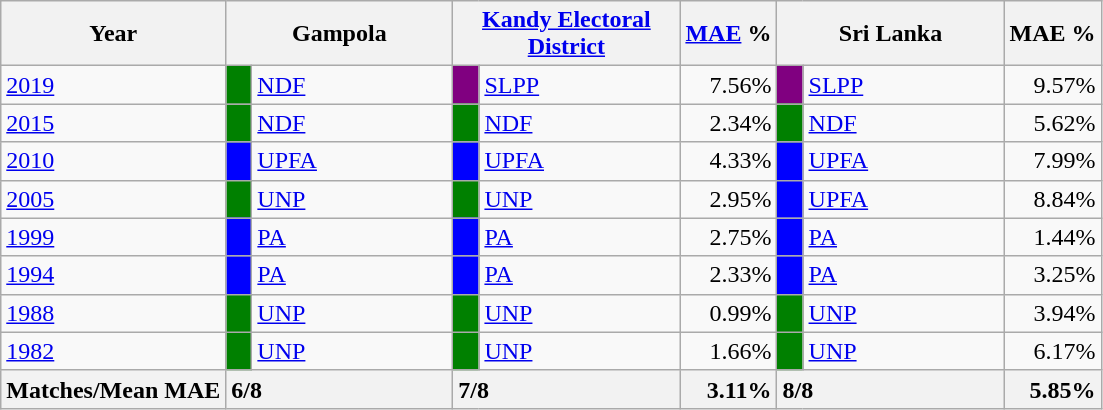<table class="wikitable">
<tr>
<th>Year</th>
<th colspan="2" width="144px">Gampola</th>
<th colspan="2" width="144px"><a href='#'>Kandy Electoral District</a></th>
<th><a href='#'>MAE</a> %</th>
<th colspan="2" width="144px">Sri Lanka</th>
<th>MAE %</th>
</tr>
<tr>
<td><a href='#'>2019</a></td>
<td style="background-color:green;" width="10px"></td>
<td style="text-align:left;"><a href='#'>NDF</a></td>
<td style="background-color:purple;" width="10px"></td>
<td style="text-align:left;"><a href='#'>SLPP</a></td>
<td style="text-align:right;">7.56%</td>
<td style="background-color:purple;" width="10px"></td>
<td style="text-align:left;"><a href='#'>SLPP</a></td>
<td style="text-align:right;">9.57%</td>
</tr>
<tr>
<td><a href='#'>2015</a></td>
<td style="background-color:green;" width="10px"></td>
<td style="text-align:left;"><a href='#'>NDF</a></td>
<td style="background-color:green;" width="10px"></td>
<td style="text-align:left;"><a href='#'>NDF</a></td>
<td style="text-align:right;">2.34%</td>
<td style="background-color:green;" width="10px"></td>
<td style="text-align:left;"><a href='#'>NDF</a></td>
<td style="text-align:right;">5.62%</td>
</tr>
<tr>
<td><a href='#'>2010</a></td>
<td style="background-color:blue;" width="10px"></td>
<td style="text-align:left;"><a href='#'>UPFA</a></td>
<td style="background-color:blue;" width="10px"></td>
<td style="text-align:left;"><a href='#'>UPFA</a></td>
<td style="text-align:right;">4.33%</td>
<td style="background-color:blue;" width="10px"></td>
<td style="text-align:left;"><a href='#'>UPFA</a></td>
<td style="text-align:right;">7.99%</td>
</tr>
<tr>
<td><a href='#'>2005</a></td>
<td style="background-color:green;" width="10px"></td>
<td style="text-align:left;"><a href='#'>UNP</a></td>
<td style="background-color:green;" width="10px"></td>
<td style="text-align:left;"><a href='#'>UNP</a></td>
<td style="text-align:right;">2.95%</td>
<td style="background-color:blue;" width="10px"></td>
<td style="text-align:left;"><a href='#'>UPFA</a></td>
<td style="text-align:right;">8.84%</td>
</tr>
<tr>
<td><a href='#'>1999</a></td>
<td style="background-color:blue;" width="10px"></td>
<td style="text-align:left;"><a href='#'>PA</a></td>
<td style="background-color:blue;" width="10px"></td>
<td style="text-align:left;"><a href='#'>PA</a></td>
<td style="text-align:right;">2.75%</td>
<td style="background-color:blue;" width="10px"></td>
<td style="text-align:left;"><a href='#'>PA</a></td>
<td style="text-align:right;">1.44%</td>
</tr>
<tr>
<td><a href='#'>1994</a></td>
<td style="background-color:blue;" width="10px"></td>
<td style="text-align:left;"><a href='#'>PA</a></td>
<td style="background-color:blue;" width="10px"></td>
<td style="text-align:left;"><a href='#'>PA</a></td>
<td style="text-align:right;">2.33%</td>
<td style="background-color:blue;" width="10px"></td>
<td style="text-align:left;"><a href='#'>PA</a></td>
<td style="text-align:right;">3.25%</td>
</tr>
<tr>
<td><a href='#'>1988</a></td>
<td style="background-color:green;" width="10px"></td>
<td style="text-align:left;"><a href='#'>UNP</a></td>
<td style="background-color:green;" width="10px"></td>
<td style="text-align:left;"><a href='#'>UNP</a></td>
<td style="text-align:right;">0.99%</td>
<td style="background-color:green;" width="10px"></td>
<td style="text-align:left;"><a href='#'>UNP</a></td>
<td style="text-align:right;">3.94%</td>
</tr>
<tr>
<td><a href='#'>1982</a></td>
<td style="background-color:green;" width="10px"></td>
<td style="text-align:left;"><a href='#'>UNP</a></td>
<td style="background-color:green;" width="10px"></td>
<td style="text-align:left;"><a href='#'>UNP</a></td>
<td style="text-align:right;">1.66%</td>
<td style="background-color:green;" width="10px"></td>
<td style="text-align:left;"><a href='#'>UNP</a></td>
<td style="text-align:right;">6.17%</td>
</tr>
<tr>
<th>Matches/Mean MAE</th>
<th style="text-align:left;"colspan="2" width="144px">6/8</th>
<th style="text-align:left;"colspan="2" width="144px">7/8</th>
<th style="text-align:right;">3.11%</th>
<th style="text-align:left;"colspan="2" width="144px">8/8</th>
<th style="text-align:right;">5.85%</th>
</tr>
</table>
